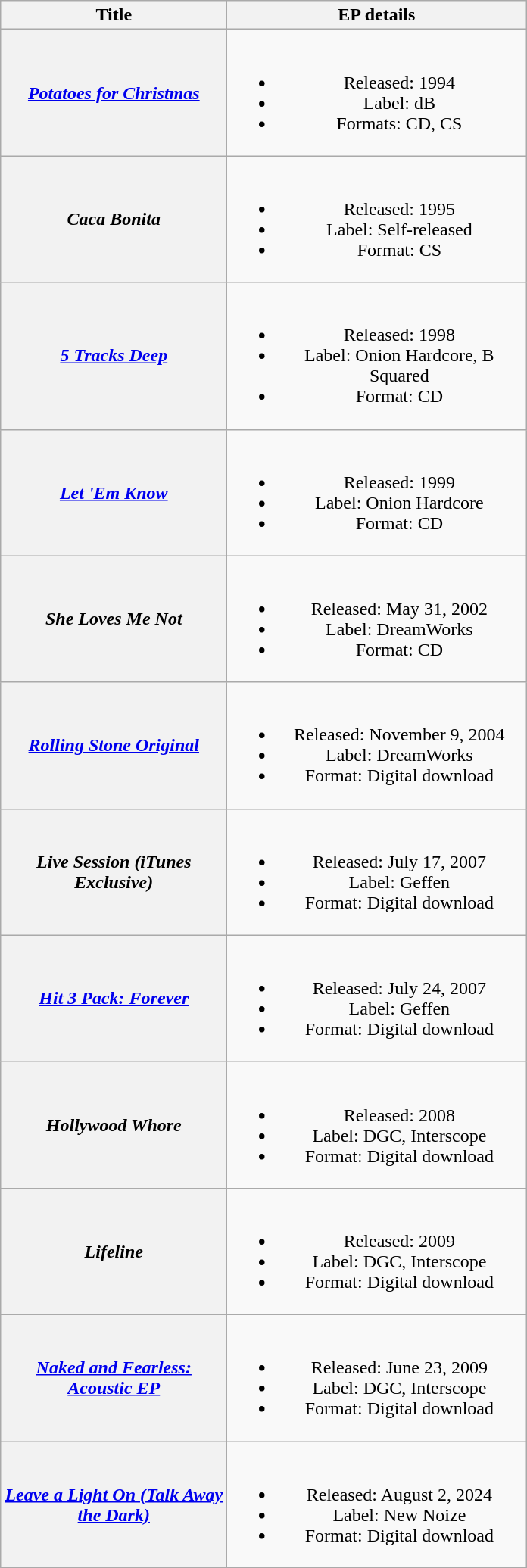<table class="wikitable plainrowheaders" style="text-align:center;">
<tr>
<th scope="col" style="width:12em;">Title</th>
<th scope="col" style="width:16em;">EP details</th>
</tr>
<tr>
<th scope="row"><em><a href='#'>Potatoes for Christmas</a></em></th>
<td><br><ul><li>Released: 1994</li><li>Label: dB</li><li>Formats: CD, CS</li></ul></td>
</tr>
<tr>
<th scope="row"><em>Caca Bonita</em></th>
<td><br><ul><li>Released: 1995</li><li>Label: Self-released</li><li>Format: CS</li></ul></td>
</tr>
<tr>
<th scope="row"><em><a href='#'>5 Tracks Deep</a></em></th>
<td><br><ul><li>Released: 1998</li><li>Label: Onion Hardcore, B Squared</li><li>Format: CD</li></ul></td>
</tr>
<tr>
<th scope="row"><em><a href='#'>Let 'Em Know</a></em></th>
<td><br><ul><li>Released: 1999</li><li>Label: Onion Hardcore</li><li>Format: CD</li></ul></td>
</tr>
<tr>
<th scope="row"><em>She Loves Me Not</em></th>
<td><br><ul><li>Released: May 31, 2002</li><li>Label: DreamWorks</li><li>Format: CD</li></ul></td>
</tr>
<tr>
<th scope="row"><em><a href='#'>Rolling Stone Original</a></em></th>
<td><br><ul><li>Released: November 9, 2004</li><li>Label: DreamWorks</li><li>Format: Digital download</li></ul></td>
</tr>
<tr>
<th scope="row"><em>Live Session (iTunes Exclusive)</em></th>
<td><br><ul><li>Released: July 17, 2007</li><li>Label: Geffen</li><li>Format: Digital download</li></ul></td>
</tr>
<tr>
<th scope="row"><em><a href='#'>Hit 3 Pack: Forever</a></em></th>
<td><br><ul><li>Released: July 24, 2007</li><li>Label: Geffen</li><li>Format: Digital download</li></ul></td>
</tr>
<tr>
<th scope="row"><em>Hollywood Whore</em></th>
<td><br><ul><li>Released: 2008</li><li>Label: DGC, Interscope</li><li>Format: Digital download</li></ul></td>
</tr>
<tr>
<th scope="row"><em>Lifeline</em></th>
<td><br><ul><li>Released: 2009</li><li>Label: DGC, Interscope</li><li>Format: Digital download</li></ul></td>
</tr>
<tr>
<th scope="row"><em><a href='#'>Naked and Fearless: Acoustic EP</a></em></th>
<td><br><ul><li>Released: June 23, 2009</li><li>Label: DGC, Interscope</li><li>Format: Digital download</li></ul></td>
</tr>
<tr>
<th scope="row"><em><a href='#'>Leave a Light On (Talk Away the Dark)</a></em></th>
<td><br><ul><li>Released: August 2, 2024</li><li>Label: New Noize</li><li>Format: Digital download</li></ul></td>
</tr>
</table>
